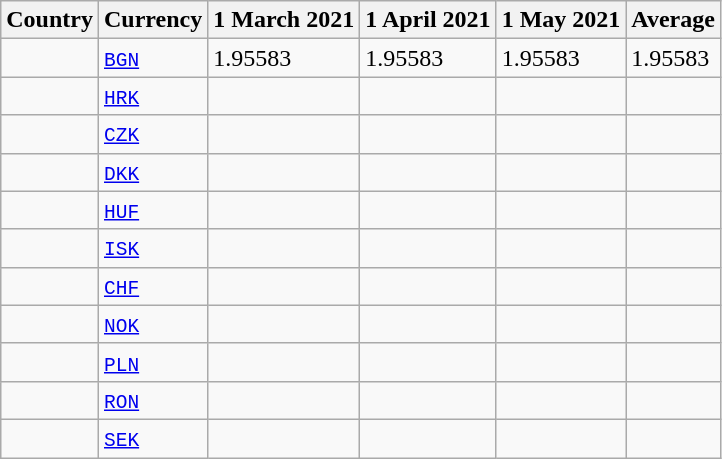<table class="wikitable">
<tr>
<th>Country</th>
<th>Currency</th>
<th>1 March 2021</th>
<th>1 April 2021</th>
<th>1 May 2021</th>
<th>Average</th>
</tr>
<tr>
<td></td>
<td><code><a href='#'>BGN</a></code></td>
<td>1.95583</td>
<td>1.95583</td>
<td>1.95583</td>
<td>1.95583</td>
</tr>
<tr>
<td></td>
<td><code><a href='#'>HRK</a></code></td>
<td></td>
<td></td>
<td></td>
<td></td>
</tr>
<tr>
<td></td>
<td><code><a href='#'>CZK</a></code></td>
<td></td>
<td></td>
<td></td>
<td></td>
</tr>
<tr>
<td></td>
<td><code><a href='#'>DKK</a></code></td>
<td></td>
<td></td>
<td></td>
<td></td>
</tr>
<tr>
<td></td>
<td><code><a href='#'>HUF</a></code></td>
<td></td>
<td></td>
<td></td>
<td></td>
</tr>
<tr>
<td></td>
<td><code><a href='#'>ISK</a></code></td>
<td></td>
<td></td>
<td></td>
<td></td>
</tr>
<tr>
<td></td>
<td><code><a href='#'>CHF</a></code></td>
<td></td>
<td></td>
<td></td>
<td></td>
</tr>
<tr>
<td></td>
<td><code><a href='#'>NOK</a></code></td>
<td></td>
<td></td>
<td></td>
<td></td>
</tr>
<tr>
<td></td>
<td><code><a href='#'>PLN</a></code></td>
<td></td>
<td></td>
<td></td>
<td></td>
</tr>
<tr>
<td></td>
<td><code><a href='#'>RON</a></code></td>
<td></td>
<td></td>
<td></td>
<td></td>
</tr>
<tr>
<td></td>
<td><code><a href='#'>SEK</a></code></td>
<td></td>
<td></td>
<td></td>
<td></td>
</tr>
</table>
